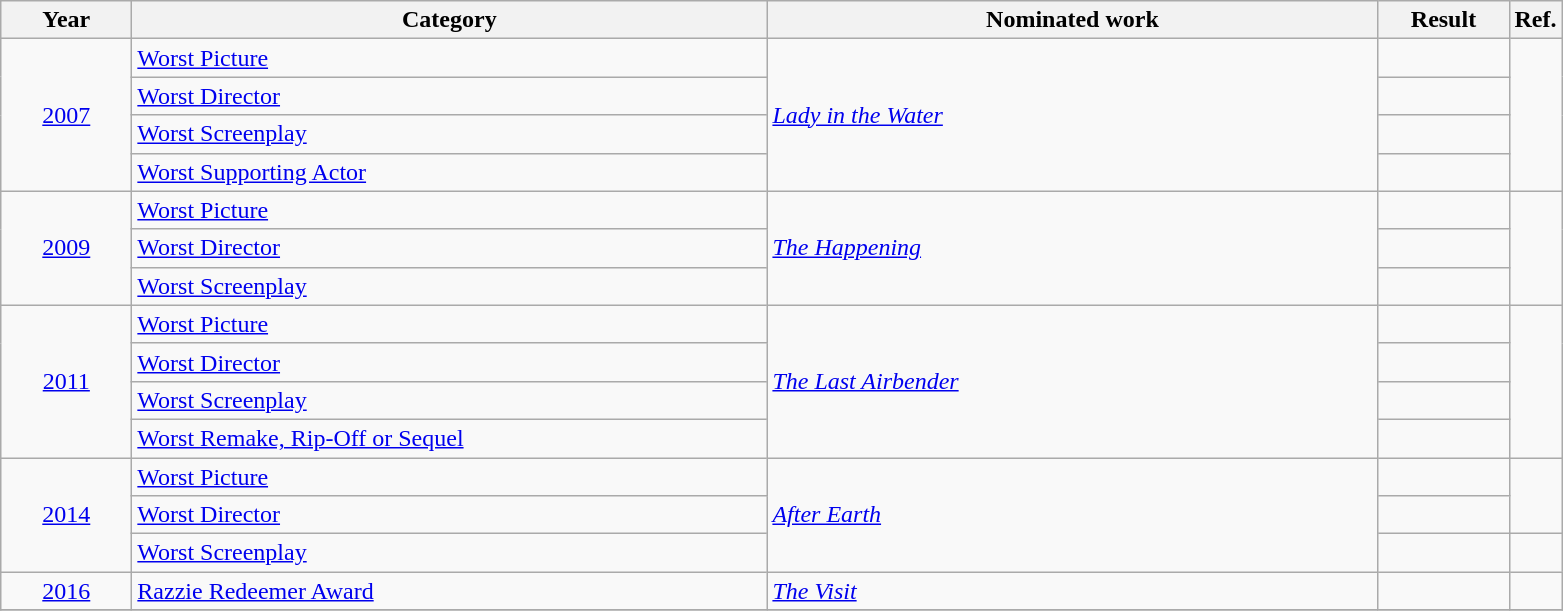<table class=wikitable>
<tr>
<th scope="col" style="width:5em;">Year</th>
<th scope="col" style="width:26em;">Category</th>
<th scope="col" style="width:25em;">Nominated work</th>
<th scope="col" style="width:5em;">Result</th>
<th>Ref.</th>
</tr>
<tr>
<td style="text-align:center;", rowspan="4"><a href='#'>2007</a></td>
<td><a href='#'>Worst Picture</a></td>
<td rowspan="4"><em><a href='#'>Lady in the Water</a></em></td>
<td></td>
<td style="text-align:center;", rowspan=4></td>
</tr>
<tr>
<td><a href='#'>Worst Director</a></td>
<td></td>
</tr>
<tr>
<td><a href='#'>Worst Screenplay</a></td>
<td></td>
</tr>
<tr>
<td><a href='#'>Worst Supporting Actor</a></td>
<td></td>
</tr>
<tr>
<td style="text-align:center;", rowspan="3"><a href='#'>2009</a></td>
<td><a href='#'>Worst Picture</a></td>
<td rowspan="3"><em><a href='#'>The Happening</a></em></td>
<td></td>
<td style="text-align:center;", rowspan=3></td>
</tr>
<tr>
<td><a href='#'>Worst Director</a></td>
<td></td>
</tr>
<tr>
<td><a href='#'>Worst Screenplay</a></td>
<td></td>
</tr>
<tr>
<td style="text-align:center;", rowspan="4"><a href='#'>2011</a></td>
<td><a href='#'>Worst Picture</a></td>
<td rowspan="4"><em><a href='#'>The Last Airbender</a></em></td>
<td></td>
<td style="text-align:center;", rowspan=4></td>
</tr>
<tr>
<td><a href='#'>Worst Director</a></td>
<td></td>
</tr>
<tr>
<td><a href='#'>Worst Screenplay</a></td>
<td></td>
</tr>
<tr>
<td><a href='#'>Worst Remake, Rip-Off or Sequel</a></td>
<td></td>
</tr>
<tr>
<td style="text-align:center;", rowspan="3"><a href='#'>2014</a></td>
<td><a href='#'>Worst Picture</a></td>
<td rowspan="3"><em><a href='#'>After Earth</a></em></td>
<td></td>
<td style="text-align:center;", rowspan=2></td>
</tr>
<tr>
<td><a href='#'>Worst Director</a></td>
<td></td>
</tr>
<tr>
<td><a href='#'>Worst Screenplay</a></td>
<td></td>
</tr>
<tr>
<td style="text-align:center;"><a href='#'>2016</a></td>
<td><a href='#'>Razzie Redeemer Award</a></td>
<td><em><a href='#'>The Visit</a></em></td>
<td></td>
<td style="text-align:center;"></td>
</tr>
<tr>
</tr>
</table>
